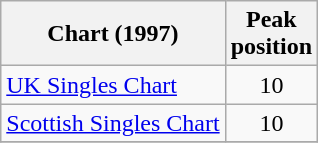<table class="wikitable sortable">
<tr>
<th>Chart (1997)</th>
<th>Peak<br>position</th>
</tr>
<tr>
<td align="left"><a href='#'>UK Singles Chart</a></td>
<td align="center">10</td>
</tr>
<tr>
<td align="left"><a href='#'>Scottish Singles Chart</a></td>
<td align="center">10</td>
</tr>
<tr>
</tr>
</table>
